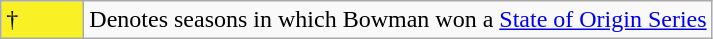<table class="wikitable">
<tr>
<td style="background:#f9f025; width:3em;">†</td>
<td>Denotes seasons in which Bowman won a <a href='#'>State of Origin Series</a></td>
</tr>
</table>
